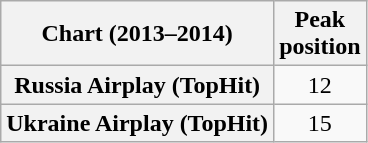<table class="wikitable plainrowheaders" style="text-align:center">
<tr>
<th scope="col">Chart (2013–2014)</th>
<th scope="col">Peak<br>position</th>
</tr>
<tr>
<th scope="row">Russia Airplay (TopHit)</th>
<td>12</td>
</tr>
<tr>
<th scope="row">Ukraine Airplay (TopHit)</th>
<td>15</td>
</tr>
</table>
